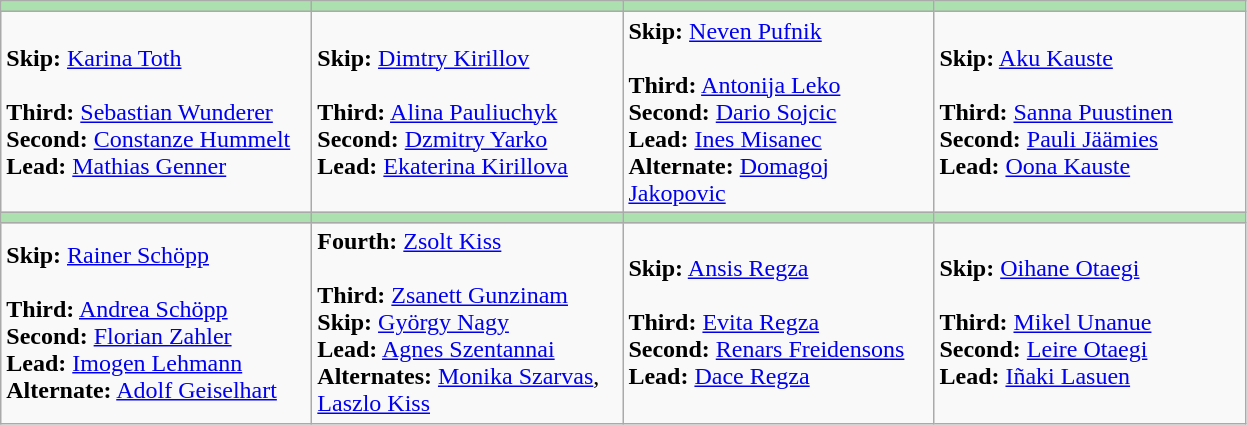<table class="wikitable">
<tr>
<th style="background: #ACE1AF;" width="200"></th>
<th style="background: #ACE1AF;" width="200"></th>
<th style="background: #ACE1AF;" width="200"></th>
<th style="background: #ACE1AF;" width="200"></th>
</tr>
<tr>
<td><strong>Skip:</strong> <a href='#'>Karina Toth</a> <br><br><strong>Third:</strong> <a href='#'>Sebastian Wunderer</a> <br>
<strong>Second:</strong> <a href='#'>Constanze Hummelt</a> <br>
<strong>Lead:</strong> <a href='#'>Mathias Genner</a></td>
<td><strong>Skip:</strong> <a href='#'>Dimtry Kirillov</a> <br><br><strong>Third:</strong> <a href='#'>Alina Pauliuchyk</a> <br>
<strong>Second:</strong> <a href='#'>Dzmitry Yarko</a> <br>
<strong>Lead:</strong> <a href='#'>Ekaterina Kirillova</a></td>
<td><strong>Skip:</strong> <a href='#'>Neven Pufnik</a> <br><br><strong>Third:</strong> <a href='#'>Antonija Leko</a> <br>
<strong>Second:</strong> <a href='#'>Dario Sojcic</a> <br>
<strong>Lead:</strong> <a href='#'>Ines Misanec</a> <br>
<strong>Alternate:</strong> <a href='#'>Domagoj Jakopovic</a></td>
<td><strong>Skip:</strong> <a href='#'>Aku Kauste</a> <br><br><strong>Third:</strong> <a href='#'>Sanna Puustinen</a> <br>
<strong>Second:</strong> <a href='#'>Pauli Jäämies</a> <br>
<strong>Lead:</strong> <a href='#'>Oona Kauste</a></td>
</tr>
<tr>
<th style="background: #ACE1AF;" width="200"></th>
<th style="background: #ACE1AF;" width="200"></th>
<th style="background: #ACE1AF;" width="200"></th>
<th style="background: #ACE1AF;" width="200"></th>
</tr>
<tr>
<td><strong>Skip:</strong> <a href='#'>Rainer Schöpp</a> <br><br><strong>Third:</strong> <a href='#'>Andrea Schöpp</a> <br>
<strong>Second:</strong> <a href='#'>Florian Zahler</a> <br>
<strong>Lead:</strong> <a href='#'>Imogen Lehmann</a> <br>
<strong>Alternate:</strong> <a href='#'>Adolf Geiselhart</a></td>
<td><strong>Fourth:</strong> <a href='#'>Zsolt Kiss</a> <br><br><strong>Third:</strong> <a href='#'>Zsanett Gunzinam</a> <br>
<strong>Skip:</strong> <a href='#'>György Nagy</a> <br>
<strong>Lead:</strong> <a href='#'>Agnes Szentannai</a> <br>
<strong>Alternates:</strong> <a href='#'>Monika Szarvas</a>,<br> <a href='#'>Laszlo Kiss</a></td>
<td><strong>Skip:</strong> <a href='#'>Ansis Regza</a> <br><br><strong>Third:</strong> <a href='#'>Evita Regza</a> <br>
<strong>Second:</strong> <a href='#'>Renars Freidensons</a> <br>
<strong>Lead:</strong> <a href='#'>Dace Regza</a></td>
<td><strong>Skip:</strong> <a href='#'>Oihane Otaegi</a> <br><br><strong>Third:</strong> <a href='#'>Mikel Unanue</a> <br>
<strong>Second:</strong> <a href='#'>Leire Otaegi</a> <br>
<strong>Lead:</strong> <a href='#'>Iñaki Lasuen</a></td>
</tr>
</table>
